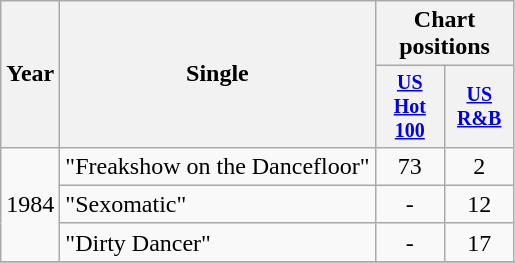<table class="wikitable" style="text-align:center;">
<tr>
<th rowspan="2">Year</th>
<th rowspan="2">Single</th>
<th colspan="2">Chart positions</th>
</tr>
<tr style="font-size:smaller;">
<th width="40"><a href='#'>US<br>Hot 100</a></th>
<th width="40"><a href='#'>US<br>R&B</a></th>
</tr>
<tr>
<td rowspan="3">1984</td>
<td align="left">"Freakshow on the Dancefloor"</td>
<td>73</td>
<td>2</td>
</tr>
<tr>
<td align="left">"Sexomatic"</td>
<td>-</td>
<td>12</td>
</tr>
<tr>
<td align="left">"Dirty Dancer"</td>
<td>-</td>
<td>17</td>
</tr>
<tr>
</tr>
</table>
